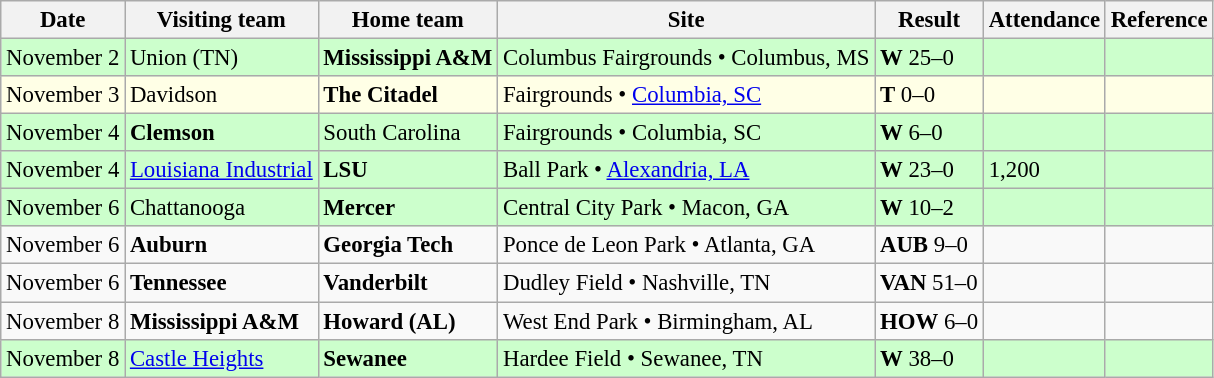<table class="wikitable" style="font-size:95%;">
<tr>
<th>Date</th>
<th>Visiting team</th>
<th>Home team</th>
<th>Site</th>
<th>Result</th>
<th>Attendance</th>
<th class="unsortable">Reference</th>
</tr>
<tr bgcolor=ccffcc>
<td>November 2</td>
<td>Union (TN)</td>
<td><strong>Mississippi A&M</strong></td>
<td>Columbus Fairgrounds • Columbus, MS</td>
<td><strong>W</strong> 25–0</td>
<td></td>
<td></td>
</tr>
<tr bgcolor=ffffe6>
<td>November 3</td>
<td>Davidson</td>
<td><strong>The Citadel</strong></td>
<td>Fairgrounds • <a href='#'>Columbia, SC</a></td>
<td><strong>T</strong> 0–0</td>
<td></td>
<td></td>
</tr>
<tr bgcolor=ccffcc>
<td>November 4</td>
<td><strong>Clemson</strong></td>
<td>South Carolina</td>
<td>Fairgrounds • Columbia, SC</td>
<td><strong>W</strong> 6–0</td>
<td></td>
<td></td>
</tr>
<tr bgcolor=ccffcc>
<td>November 4</td>
<td><a href='#'>Louisiana Industrial</a></td>
<td><strong>LSU</strong></td>
<td>Ball Park • <a href='#'>Alexandria, LA</a></td>
<td><strong>W</strong> 23–0</td>
<td>1,200</td>
<td></td>
</tr>
<tr bgcolor=ccffcc>
<td>November 6</td>
<td>Chattanooga</td>
<td><strong>Mercer</strong></td>
<td>Central City Park • Macon, GA</td>
<td><strong>W</strong> 10–2</td>
<td></td>
<td></td>
</tr>
<tr bgcolor=>
<td>November 6</td>
<td><strong>Auburn</strong></td>
<td><strong>Georgia Tech</strong></td>
<td>Ponce de Leon Park • Atlanta, GA</td>
<td><strong>AUB</strong> 9–0</td>
<td></td>
<td></td>
</tr>
<tr bgcolor=>
<td>November 6</td>
<td><strong>Tennessee</strong></td>
<td><strong>Vanderbilt</strong></td>
<td>Dudley Field • Nashville, TN</td>
<td><strong>VAN</strong> 51–0</td>
<td></td>
<td></td>
</tr>
<tr bgcolor=>
<td>November 8</td>
<td><strong>Mississippi A&M</strong></td>
<td><strong>Howard (AL)</strong></td>
<td>West End Park • Birmingham, AL</td>
<td><strong>HOW</strong> 6–0</td>
<td></td>
<td></td>
</tr>
<tr bgcolor=ccffcc>
<td>November 8</td>
<td><a href='#'>Castle Heights</a></td>
<td><strong>Sewanee</strong></td>
<td>Hardee Field • Sewanee, TN</td>
<td><strong>W</strong> 38–0</td>
<td></td>
<td></td>
</tr>
</table>
